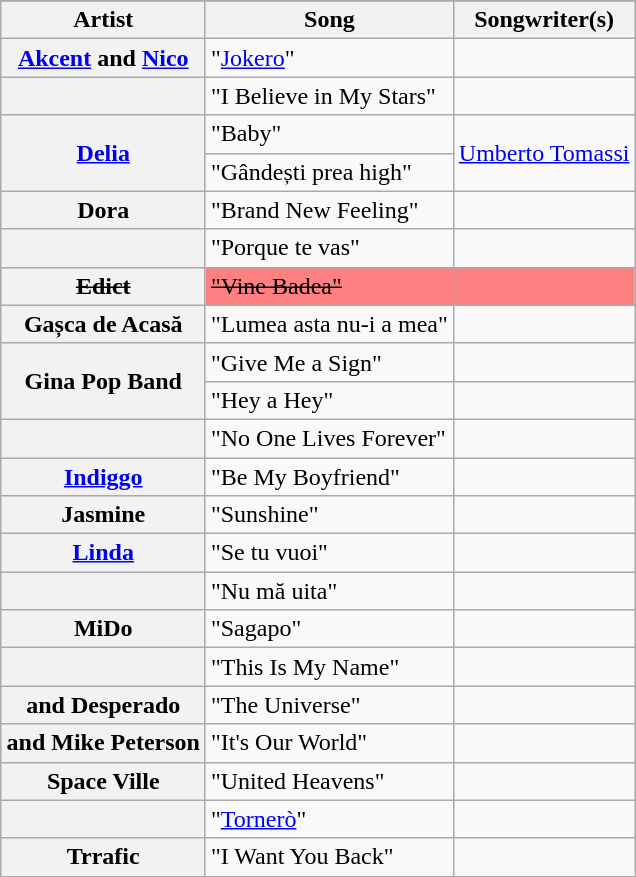<table class="wikitable sortable plainrowheaders" style="margin: 1em auto 1em auto; text-align:left;">
<tr>
</tr>
<tr>
<th scope="col">Artist</th>
<th scope="col">Song</th>
<th>Songwriter(s)</th>
</tr>
<tr>
<th scope="row"><a href='#'>Akcent</a> and <a href='#'>Nico</a></th>
<td>"<a href='#'>Jokero</a>"</td>
<td></td>
</tr>
<tr>
<th scope="row"></th>
<td>"I Believe in My Stars"</td>
<td></td>
</tr>
<tr>
<th scope="row" rowspan="2"><a href='#'>Delia</a></th>
<td>"Baby"</td>
<td rowspan="2"><a href='#'>Umberto Tomassi</a></td>
</tr>
<tr>
<td>"Gândești prea high"</td>
</tr>
<tr>
<th scope="row">Dora</th>
<td>"Brand New Feeling"</td>
<td></td>
</tr>
<tr>
<th scope="row"></th>
<td>"Porque te vas"</td>
<td></td>
</tr>
<tr style="background:#fe8080;">
<th scope="row"><s>Edict</s></th>
<td><s>"Vine Badea"</s></td>
<td><s></s></td>
</tr>
<tr>
<th scope="row">Gașca de Acasă</th>
<td>"Lumea asta nu-i a mea"</td>
<td></td>
</tr>
<tr>
<th scope="row" rowspan="2">Gina Pop Band</th>
<td>"Give Me a Sign"</td>
<td></td>
</tr>
<tr>
<td>"Hey a Hey"</td>
<td></td>
</tr>
<tr>
<th scope="row"></th>
<td>"No One Lives Forever"</td>
<td></td>
</tr>
<tr>
<th scope="row"><a href='#'>Indiggo</a></th>
<td>"Be My Boyfriend"</td>
<td></td>
</tr>
<tr>
<th scope="row">Jasmine</th>
<td>"Sunshine"</td>
<td></td>
</tr>
<tr>
<th scope="row"><a href='#'>Linda</a></th>
<td>"Se tu vuoi"</td>
<td></td>
</tr>
<tr>
<th scope="row"></th>
<td>"Nu mă uita"</td>
<td></td>
</tr>
<tr>
<th scope="row">MiDo</th>
<td>"Sagapo"</td>
<td></td>
</tr>
<tr>
<th scope="row"></th>
<td>"This Is My Name"</td>
<td></td>
</tr>
<tr>
<th scope="row"> and Desperado</th>
<td>"The Universe"</td>
<td></td>
</tr>
<tr>
<th scope="row"> and Mike Peterson</th>
<td>"It's Our World"</td>
<td></td>
</tr>
<tr>
<th scope="row">Space Ville</th>
<td>"United Heavens"</td>
<td></td>
</tr>
<tr>
<th scope="row"></th>
<td>"<a href='#'>Tornerò</a>"</td>
<td></td>
</tr>
<tr>
<th scope="row">Trrafic</th>
<td>"I Want You Back"</td>
<td></td>
</tr>
</table>
